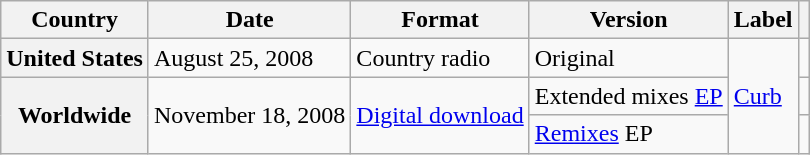<table class="wikitable plainrowheaders">
<tr>
<th>Country</th>
<th>Date</th>
<th>Format</th>
<th>Version</th>
<th>Label</th>
<th></th>
</tr>
<tr>
<th scope="row">United States</th>
<td>August 25, 2008</td>
<td>Country radio</td>
<td>Original</td>
<td rowspan="3"><a href='#'>Curb</a></td>
<td></td>
</tr>
<tr>
<th scope="row" rowspan="2">Worldwide</th>
<td rowspan="2">November 18, 2008</td>
<td rowspan="2"><a href='#'>Digital download</a></td>
<td>Extended mixes <a href='#'>EP</a></td>
<td></td>
</tr>
<tr>
<td><a href='#'>Remixes</a> EP</td>
<td></td>
</tr>
</table>
